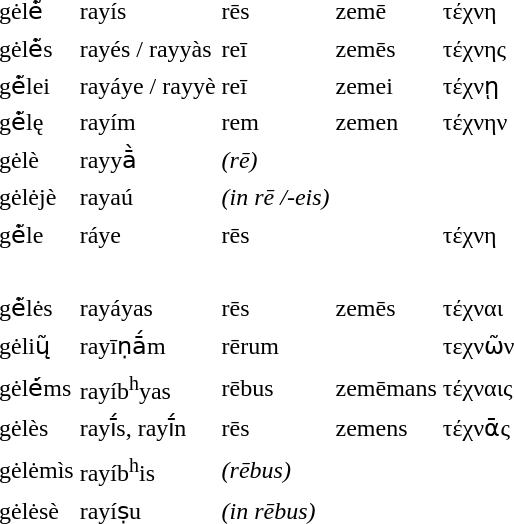<table class="toccolours" style="line-height: 1.3em; float:none; padding: 10px 15px 10px 15px;">
<tr>
<td style="padding: 0px 0px 10px 0px;"></td>
<td style="padding: 0px 0px 10px 0px;"></td>
<td></td>
<td style="padding: 0px 0px 10px 0px;"></td>
<td style="padding: 0px 0px 10px 0px;"></td>
</tr>
<tr>
<td>gėlė̃</td>
<td>rayís</td>
<td>rēs</td>
<td>zemē</td>
<td>τέχνη</td>
</tr>
<tr>
<td>gėlė̃s</td>
<td>rayés / rayyàs</td>
<td>reī</td>
<td>zemēs</td>
<td>τέχνης</td>
</tr>
<tr>
<td>gė̃lei</td>
<td>rayáye / rayyè</td>
<td>reī</td>
<td>zemei</td>
<td>τέχνῃ</td>
</tr>
<tr>
<td>gė̃lę</td>
<td>rayím</td>
<td>rem</td>
<td>zemen</td>
<td>τέχνην</td>
</tr>
<tr>
<td>gėlè</td>
<td>rayyā̀</td>
<td><em>(rē)</em></td>
<td></td>
<td></td>
</tr>
<tr>
<td>gėlėjè</td>
<td>rayaú</td>
<td><em>(in rē /-eis)</em></td>
<td></td>
<td></td>
</tr>
<tr>
<td>gė̃le</td>
<td>ráye</td>
<td>rēs</td>
<td></td>
<td>τέχνη</td>
</tr>
<tr>
<td> </td>
</tr>
<tr>
<td>gė̃lės</td>
<td>rayáyas</td>
<td>rēs</td>
<td>zemēs</td>
<td>τέχναι</td>
</tr>
<tr>
<td>gėlių̃</td>
<td>rayīṇā́m</td>
<td>rērum</td>
<td></td>
<td>τεχνῶν</td>
</tr>
<tr>
<td>gėlė́ms</td>
<td>rayíb<sup>h</sup>yas</td>
<td>rēbus</td>
<td>zemēmans</td>
<td>τέχναις</td>
</tr>
<tr>
<td>gėlès</td>
<td>rayī́s, rayī́n</td>
<td>rēs</td>
<td>zemens</td>
<td>τέχνᾱς</td>
</tr>
<tr>
<td>gėlėmìs</td>
<td>rayíb<sup>h</sup>is</td>
<td><em>(rēbus)</em></td>
<td></td>
<td></td>
</tr>
<tr>
<td>gėlėsè</td>
<td>rayíṣu</td>
<td><em>(in rēbus)</em></td>
<td></td>
<td></td>
</tr>
</table>
